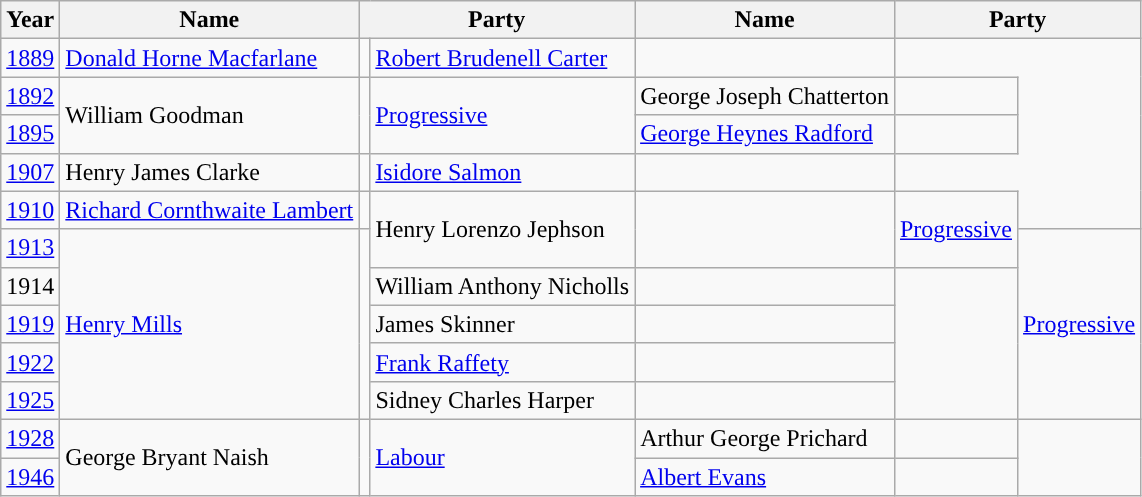<table class="wikitable">
<tr>
<th>Year</th>
<th>Name</th>
<th colspan=2>Party</th>
<th>Name</th>
<th colspan=2>Party</th>
</tr>
<tr>
<td><a href='#'>1889</a></td>
<td><a href='#'>Donald Horne Macfarlane</a></td>
<td></td>
<td><a href='#'>Robert Brudenell Carter</a></td>
<td></td>
</tr>
<tr>
<td><a href='#'>1892</a></td>
<td rowspan=2>William Goodman</td>
<td rowspan=2 style="background-color: "></td>
<td rowspan=2><a href='#'>Progressive</a></td>
<td>George Joseph Chatterton</td>
<td></td>
</tr>
<tr>
<td><a href='#'>1895</a></td>
<td><a href='#'>George Heynes Radford</a></td>
<td></td>
</tr>
<tr>
<td><a href='#'>1907</a></td>
<td>Henry James Clarke</td>
<td></td>
<td><a href='#'>Isidore Salmon</a></td>
<td></td>
</tr>
<tr>
<td><a href='#'>1910</a></td>
<td><a href='#'>Richard Cornthwaite Lambert</a></td>
<td></td>
<td rowspan=2>Henry Lorenzo Jephson</td>
<td rowspan=2 style="background-color: "></td>
<td rowspan=2><a href='#'>Progressive</a></td>
</tr>
<tr>
<td><a href='#'>1913</a></td>
<td rowspan=5><a href='#'>Henry Mills</a></td>
<td rowspan=5 style="background-color: "></td>
<td rowspan=5><a href='#'>Progressive</a></td>
</tr>
<tr>
<td>1914</td>
<td>William Anthony Nicholls</td>
<td></td>
</tr>
<tr>
<td><a href='#'>1919</a></td>
<td>James Skinner</td>
<td></td>
</tr>
<tr>
<td><a href='#'>1922</a></td>
<td><a href='#'>Frank Raffety</a></td>
<td></td>
</tr>
<tr>
<td><a href='#'>1925</a></td>
<td>Sidney Charles Harper</td>
<td></td>
</tr>
<tr>
<td><a href='#'>1928</a></td>
<td rowspan=2>George Bryant Naish</td>
<td rowspan=2 style="background-color: "></td>
<td rowspan=2><a href='#'>Labour</a></td>
<td>Arthur George Prichard</td>
<td></td>
</tr>
<tr>
<td><a href='#'>1946</a></td>
<td><a href='#'>Albert Evans</a></td>
<td></td>
</tr>
</table>
